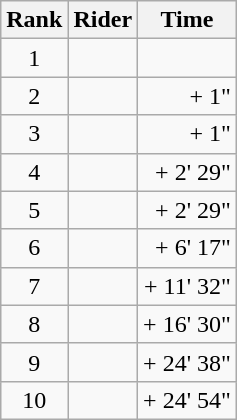<table class="wikitable">
<tr>
<th scope="col">Rank</th>
<th scope="col">Rider</th>
<th scope="col">Time</th>
</tr>
<tr>
<td style="text-align:center;">1</td>
<td></td>
<td style="text-align:right;"></td>
</tr>
<tr>
<td style="text-align:center;">2</td>
<td></td>
<td style="text-align:right;">+ 1"</td>
</tr>
<tr>
<td style="text-align:center;">3</td>
<td></td>
<td style="text-align:right;">+ 1"</td>
</tr>
<tr>
<td style="text-align:center;">4</td>
<td></td>
<td style="text-align:right;">+ 2' 29"</td>
</tr>
<tr>
<td style="text-align:center;">5</td>
<td></td>
<td style="text-align:right;">+ 2' 29"</td>
</tr>
<tr>
<td style="text-align:center;">6</td>
<td></td>
<td style="text-align:right;">+ 6' 17"</td>
</tr>
<tr>
<td style="text-align:center;">7</td>
<td></td>
<td style="text-align:right;">+ 11' 32"</td>
</tr>
<tr>
<td style="text-align:center;">8</td>
<td></td>
<td style="text-align:right;">+ 16' 30"</td>
</tr>
<tr>
<td style="text-align:center;">9</td>
<td></td>
<td style="text-align:right;">+ 24' 38"</td>
</tr>
<tr>
<td style="text-align:center;">10</td>
<td></td>
<td style="text-align:right;">+ 24' 54"</td>
</tr>
</table>
